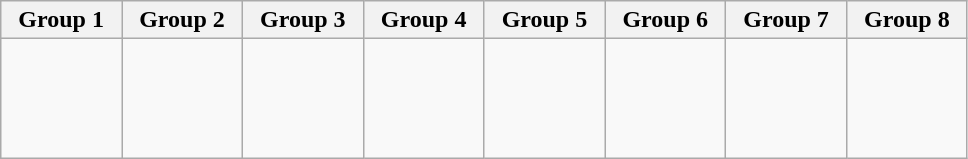<table class="wikitable">
<tr>
<th style="width:10%;">Group 1</th>
<th style="width:10%;">Group 2</th>
<th style="width:10%;">Group 3</th>
<th style="width:10%;">Group 4</th>
<th style="width:10%;">Group 5</th>
<th style="width:10%;">Group 6</th>
<th style="width:10%;">Group 7</th>
<th style="width:10%;">Group 8</th>
</tr>
<tr>
<td style="vertical-align: top;"><br><br><br></td>
<td style="vertical-align: top;"><br><br><br></td>
<td style="vertical-align: top;"><br><br><br></td>
<td style="vertical-align: top;"><br><br><br></td>
<td style="vertical-align: top;"><br><br><br></td>
<td style="vertical-align: top;"><br><br><br></td>
<td style="vertical-align: top;"><br><br><br></td>
<td style="vertical-align: top;"><br><br><br><br></td>
</tr>
</table>
